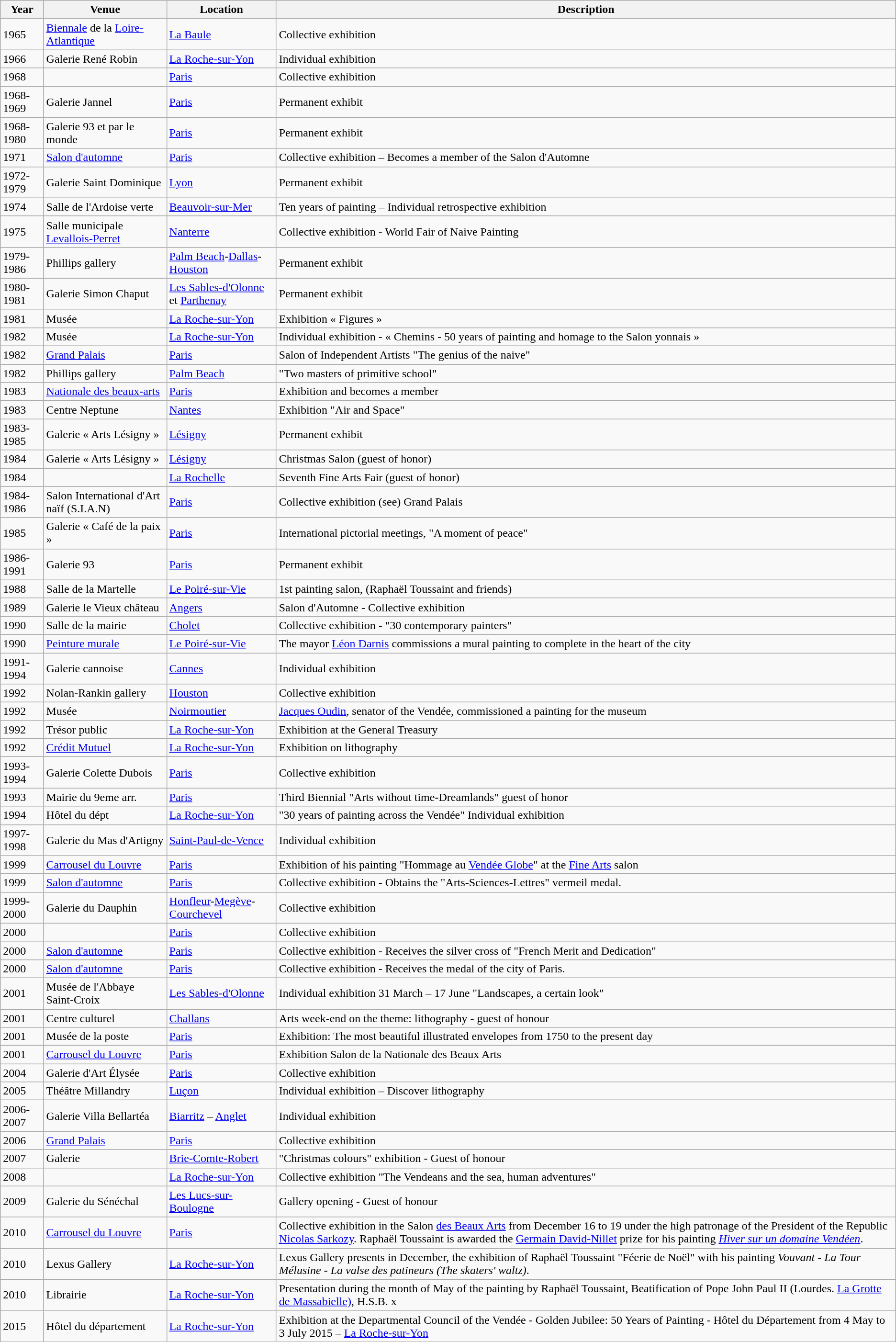<table class="wikitable sortable">
<tr>
<th scope=col>Year</th>
<th scope=col>Venue</th>
<th scope=col>Location</th>
<th scope=col>Description</th>
</tr>
<tr ---->
<td>1965</td>
<td><a href='#'>Biennale</a> de la <a href='#'>Loire-Atlantique</a></td>
<td><a href='#'>La Baule</a></td>
<td>Collective exhibition</td>
</tr>
<tr>
<td>1966</td>
<td>Galerie René Robin</td>
<td><a href='#'>La Roche-sur-Yon</a></td>
<td>Individual exhibition</td>
</tr>
<tr>
<td>1968</td>
<td></td>
<td><a href='#'>Paris</a></td>
<td>Collective exhibition</td>
</tr>
<tr>
<td>1968-1969</td>
<td>Galerie Jannel</td>
<td><a href='#'>Paris</a></td>
<td>Permanent exhibit</td>
</tr>
<tr>
<td>1968-1980</td>
<td>Galerie 93 et par le monde</td>
<td><a href='#'>Paris</a></td>
<td>Permanent exhibit</td>
</tr>
<tr>
<td>1971</td>
<td><a href='#'>Salon d'automne</a></td>
<td><a href='#'>Paris</a></td>
<td>Collective exhibition – Becomes a member of the Salon d'Automne</td>
</tr>
<tr>
<td>1972-1979</td>
<td>Galerie Saint Dominique</td>
<td><a href='#'>Lyon</a></td>
<td>Permanent exhibit</td>
</tr>
<tr>
<td>1974</td>
<td>Salle de l'Ardoise verte</td>
<td><a href='#'>Beauvoir-sur-Mer</a></td>
<td>Ten years of painting – Individual retrospective exhibition</td>
</tr>
<tr>
<td>1975</td>
<td>Salle municipale <a href='#'>Levallois-Perret</a></td>
<td><a href='#'>Nanterre</a></td>
<td>Collective exhibition - World Fair of Naive Painting</td>
</tr>
<tr>
<td>1979-1986</td>
<td>Phillips gallery</td>
<td><a href='#'>Palm Beach</a>-<a href='#'>Dallas</a>-<a href='#'>Houston</a></td>
<td>Permanent exhibit</td>
</tr>
<tr>
<td>1980-1981</td>
<td>Galerie Simon Chaput</td>
<td><a href='#'>Les Sables-d'Olonne</a> et <a href='#'>Parthenay</a></td>
<td>Permanent exhibit</td>
</tr>
<tr>
<td>1981</td>
<td>Musée</td>
<td><a href='#'>La Roche-sur-Yon</a></td>
<td>Exhibition « Figures »</td>
</tr>
<tr>
<td>1982</td>
<td>Musée</td>
<td><a href='#'>La Roche-sur-Yon</a></td>
<td>Individual exhibition - « Chemins - 50 years of painting and homage to the Salon yonnais »</td>
</tr>
<tr>
<td>1982</td>
<td><a href='#'>Grand Palais</a></td>
<td><a href='#'>Paris</a></td>
<td>Salon of Independent Artists "The genius of the naive"</td>
</tr>
<tr>
<td>1982</td>
<td>Phillips gallery</td>
<td><a href='#'>Palm Beach</a></td>
<td>"Two masters of primitive school"</td>
</tr>
<tr>
<td>1983</td>
<td><a href='#'>Nationale des beaux-arts</a></td>
<td><a href='#'>Paris</a></td>
<td>Exhibition and becomes a member</td>
</tr>
<tr>
<td>1983</td>
<td>Centre Neptune</td>
<td><a href='#'>Nantes</a></td>
<td>Exhibition "Air and Space"</td>
</tr>
<tr>
<td>1983-1985</td>
<td>Galerie « Arts Lésigny »</td>
<td><a href='#'>Lésigny</a></td>
<td>Permanent exhibit</td>
</tr>
<tr>
<td>1984</td>
<td>Galerie « Arts Lésigny »</td>
<td><a href='#'>Lésigny</a></td>
<td>Christmas Salon (guest of honor)</td>
</tr>
<tr>
<td>1984</td>
<td></td>
<td><a href='#'>La Rochelle</a></td>
<td>Seventh Fine Arts Fair (guest of honor)</td>
</tr>
<tr>
<td>1984-1986</td>
<td>Salon International d'Art naïf (S.I.A.N)</td>
<td><a href='#'>Paris</a></td>
<td>Collective exhibition (see) Grand Palais</td>
</tr>
<tr>
<td>1985</td>
<td>Galerie « Café de la paix »</td>
<td><a href='#'>Paris</a></td>
<td>International pictorial meetings, "A moment of peace"</td>
</tr>
<tr>
<td>1986-1991</td>
<td>Galerie 93</td>
<td><a href='#'>Paris</a></td>
<td>Permanent exhibit</td>
</tr>
<tr>
<td>1988</td>
<td>Salle de la Martelle</td>
<td><a href='#'>Le Poiré-sur-Vie</a></td>
<td>1st painting salon, (Raphaël Toussaint and friends)</td>
</tr>
<tr>
<td>1989</td>
<td>Galerie le Vieux château</td>
<td><a href='#'>Angers</a></td>
<td>Salon d'Automne - Collective exhibition</td>
</tr>
<tr>
<td>1990</td>
<td>Salle de la mairie</td>
<td><a href='#'>Cholet</a></td>
<td>Collective exhibition - "30 contemporary painters"</td>
</tr>
<tr>
<td>1990</td>
<td><a href='#'>Peinture murale</a></td>
<td><a href='#'>Le Poiré-sur-Vie</a></td>
<td>The mayor <a href='#'>Léon Darnis</a> commissions a  mural painting to complete in the heart of the city</td>
</tr>
<tr>
<td>1991-1994</td>
<td>Galerie cannoise</td>
<td><a href='#'>Cannes</a></td>
<td>Individual exhibition</td>
</tr>
<tr>
<td>1992</td>
<td>Nolan-Rankin gallery</td>
<td><a href='#'>Houston</a></td>
<td>Collective exhibition</td>
</tr>
<tr>
<td>1992</td>
<td>Musée</td>
<td><a href='#'>Noirmoutier</a></td>
<td><a href='#'>Jacques Oudin</a>, senator of the Vendée, commissioned a painting for the museum</td>
</tr>
<tr>
<td>1992</td>
<td>Trésor public</td>
<td><a href='#'>La Roche-sur-Yon</a></td>
<td>Exhibition at the General Treasury</td>
</tr>
<tr>
<td>1992</td>
<td><a href='#'>Crédit Mutuel</a></td>
<td><a href='#'>La Roche-sur-Yon</a></td>
<td>Exhibition on lithography</td>
</tr>
<tr>
<td>1993-1994</td>
<td>Galerie Colette Dubois</td>
<td><a href='#'>Paris</a></td>
<td>Collective exhibition</td>
</tr>
<tr>
<td>1993</td>
<td>Mairie du 9eme arr.</td>
<td><a href='#'>Paris</a></td>
<td>Third Biennial "Arts without time-Dreamlands" guest of honor</td>
</tr>
<tr>
<td>1994</td>
<td>Hôtel du dépt</td>
<td><a href='#'>La Roche-sur-Yon</a></td>
<td>"30 years of painting across the Vendée" Individual exhibition</td>
</tr>
<tr>
<td>1997-1998</td>
<td>Galerie du Mas d'Artigny</td>
<td><a href='#'>Saint-Paul-de-Vence</a></td>
<td>Individual exhibition</td>
</tr>
<tr>
<td>1999</td>
<td><a href='#'>Carrousel du Louvre</a></td>
<td><a href='#'>Paris</a></td>
<td>Exhibition of his painting "Hommage au <a href='#'>Vendée Globe</a>" at the <a href='#'>Fine Arts</a> salon</td>
</tr>
<tr>
<td>1999</td>
<td><a href='#'>Salon d'automne</a></td>
<td><a href='#'>Paris</a></td>
<td>Collective exhibition - Obtains the "Arts-Sciences-Lettres" vermeil medal.</td>
</tr>
<tr>
<td>1999-2000</td>
<td>Galerie du Dauphin</td>
<td><a href='#'>Honfleur</a>-<a href='#'>Megève</a>-<a href='#'>Courchevel</a></td>
<td>Collective exhibition</td>
</tr>
<tr>
<td>2000</td>
<td></td>
<td><a href='#'>Paris</a></td>
<td>Collective exhibition</td>
</tr>
<tr>
<td>2000</td>
<td><a href='#'>Salon d'automne</a></td>
<td><a href='#'>Paris</a></td>
<td>Collective exhibition - Receives the silver cross of "French Merit and Dedication"</td>
</tr>
<tr>
<td>2000</td>
<td><a href='#'>Salon d'automne</a></td>
<td><a href='#'>Paris</a></td>
<td>Collective exhibition - Receives the medal of the city of Paris.</td>
</tr>
<tr>
<td>2001</td>
<td>Musée de l'Abbaye Saint-Croix</td>
<td><a href='#'>Les Sables-d'Olonne</a> </td>
<td>Individual exhibition 31 March – 17 June "Landscapes, a certain look"</td>
</tr>
<tr>
<td>2001</td>
<td>Centre culturel</td>
<td><a href='#'>Challans</a></td>
<td>Arts week-end on the theme: lithography - guest of honour</td>
</tr>
<tr>
<td>2001</td>
<td>Musée de la poste</td>
<td><a href='#'>Paris</a></td>
<td>Exhibition: The most beautiful illustrated envelopes from 1750 to the present day</td>
</tr>
<tr>
<td>2001</td>
<td><a href='#'>Carrousel du Louvre</a></td>
<td><a href='#'>Paris</a></td>
<td>Exhibition Salon de la Nationale des Beaux Arts</td>
</tr>
<tr>
<td>2004</td>
<td>Galerie d'Art Élysée</td>
<td><a href='#'>Paris</a></td>
<td>Collective exhibition</td>
</tr>
<tr>
<td>2005</td>
<td>Théâtre Millandry</td>
<td><a href='#'>Luçon</a></td>
<td>Individual exhibition – Discover lithography</td>
</tr>
<tr>
<td>2006-2007</td>
<td>Galerie Villa Bellartéa</td>
<td><a href='#'>Biarritz</a> – <a href='#'>Anglet</a></td>
<td>Individual exhibition</td>
</tr>
<tr>
<td>2006</td>
<td> <a href='#'>Grand Palais</a></td>
<td><a href='#'>Paris</a></td>
<td>Collective exhibition</td>
</tr>
<tr>
<td>2007</td>
<td>Galerie</td>
<td><a href='#'>Brie-Comte-Robert</a></td>
<td>"Christmas colours" exhibition - Guest of honour</td>
</tr>
<tr>
<td>2008</td>
<td></td>
<td><a href='#'>La Roche-sur-Yon</a></td>
<td>Collective exhibition "The Vendeans and the sea, human adventures"</td>
</tr>
<tr>
<td>2009</td>
<td>Galerie du Sénéchal</td>
<td><a href='#'>Les Lucs-sur-Boulogne</a></td>
<td>Gallery opening - Guest of honour</td>
</tr>
<tr>
<td>2010</td>
<td><a href='#'>Carrousel du Louvre</a></td>
<td><a href='#'>Paris</a></td>
<td>Collective exhibition in the Salon <a href='#'>des Beaux Arts</a> from December 16 to 19 under the high patronage of the President of the Republic <a href='#'>Nicolas Sarkozy</a>. Raphaël Toussaint is awarded the <a href='#'>Germain David-Nillet</a> prize for his painting <em><a href='#'>Hiver sur un domaine Vendéen</a></em>.</td>
</tr>
<tr>
<td>2010</td>
<td>Lexus Gallery</td>
<td><a href='#'>La Roche-sur-Yon</a></td>
<td>Lexus Gallery presents in December, the exhibition of Raphaël Toussaint "Féerie de Noël" with his painting <em>Vouvant - La Tour Mélusine - La valse des patineurs (The skaters' waltz)</em>.</td>
</tr>
<tr>
<td>2010</td>
<td>Librairie </td>
<td><a href='#'>La Roche-sur-Yon</a></td>
<td>Presentation during the month of May of the painting by Raphaël Toussaint, Beatification of Pope John Paul II (Lourdes. <a href='#'>La Grotte de Massabielle)</a>, H.S.B.  x </td>
</tr>
<tr>
<td>2015</td>
<td>Hôtel du département</td>
<td><a href='#'>La Roche-sur-Yon</a></td>
<td>Exhibition at the Departmental Council of the Vendée - Golden Jubilee: 50 Years of Painting - Hôtel du Département from 4 May to 3 July 2015 – <a href='#'>La Roche-sur-Yon</a></td>
</tr>
</table>
